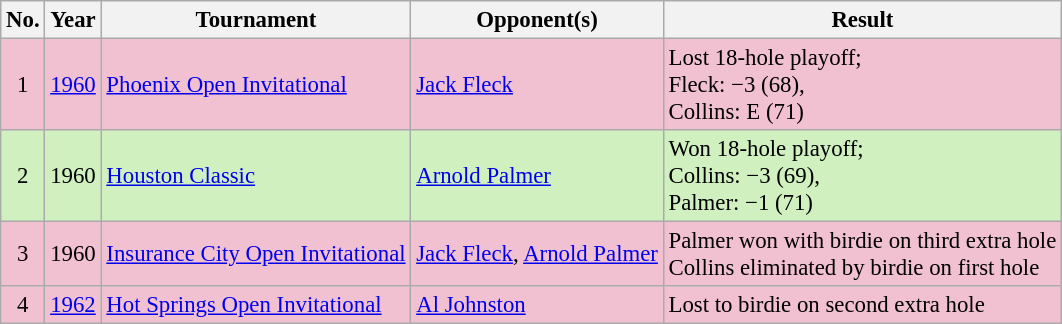<table class="wikitable" style="font-size:95%;">
<tr>
<th>No.</th>
<th>Year</th>
<th>Tournament</th>
<th>Opponent(s)</th>
<th>Result</th>
</tr>
<tr style="background:#F2C1D1;">
<td align=center>1</td>
<td><a href='#'>1960</a></td>
<td><a href='#'>Phoenix Open Invitational</a></td>
<td> <a href='#'>Jack Fleck</a></td>
<td>Lost 18-hole playoff;<br>Fleck: −3 (68),<br>Collins: E (71)</td>
</tr>
<tr style="background:#D0F0C0;">
<td align=center>2</td>
<td>1960</td>
<td><a href='#'>Houston Classic</a></td>
<td> <a href='#'>Arnold Palmer</a></td>
<td>Won 18-hole playoff;<br>Collins: −3 (69),<br>Palmer: −1 (71)</td>
</tr>
<tr style="background:#F2C1D1;">
<td align=center>3</td>
<td>1960</td>
<td><a href='#'>Insurance City Open Invitational</a></td>
<td> <a href='#'>Jack Fleck</a>,  <a href='#'>Arnold Palmer</a></td>
<td>Palmer won with birdie on third extra hole<br>Collins eliminated by birdie on first hole</td>
</tr>
<tr style="background:#F2C1D1;">
<td align=center>4</td>
<td><a href='#'>1962</a></td>
<td><a href='#'>Hot Springs Open Invitational</a></td>
<td> <a href='#'>Al Johnston</a></td>
<td>Lost to birdie on second extra hole</td>
</tr>
</table>
